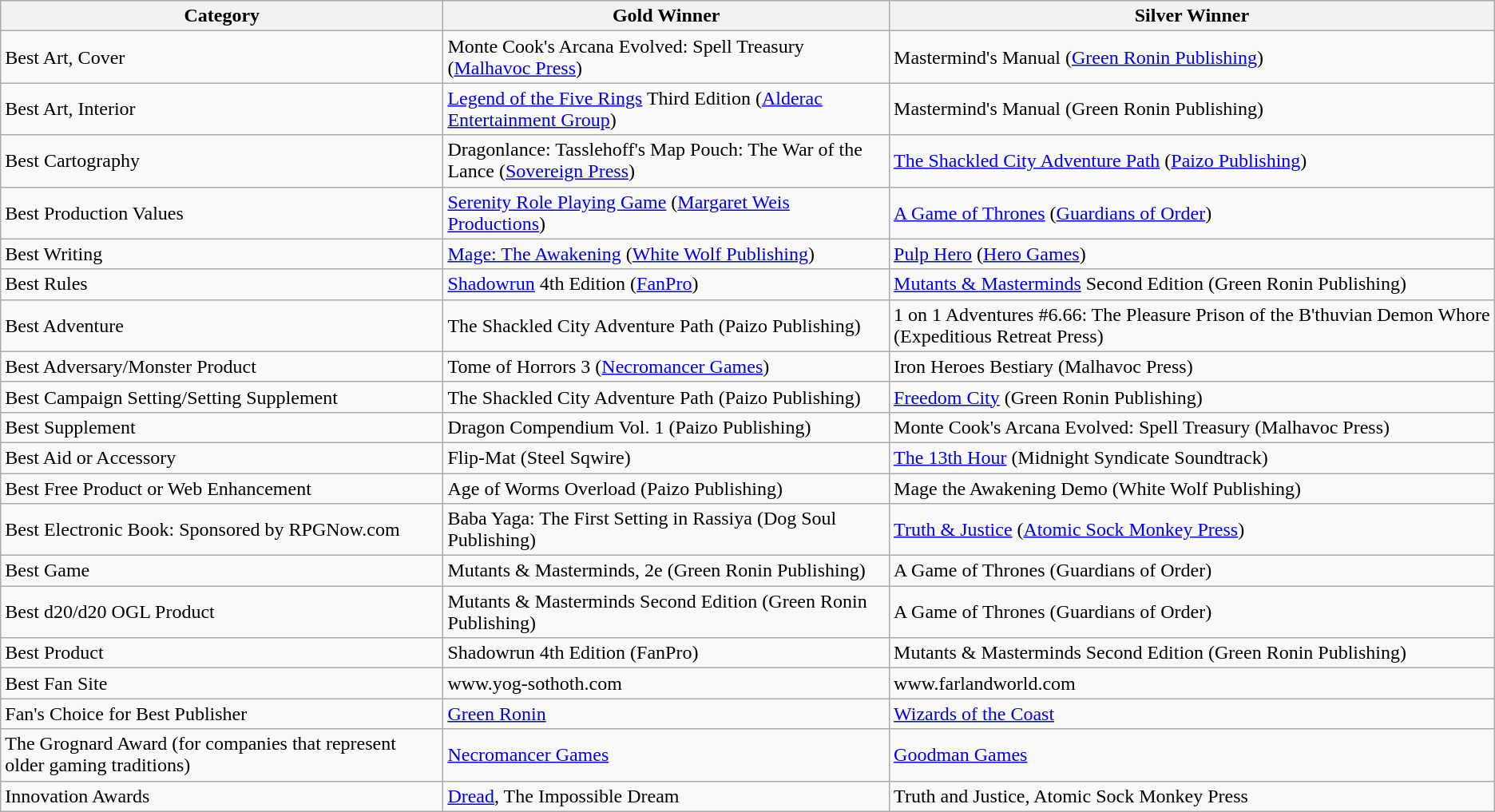<table class="wikitable">
<tr>
<th>Category</th>
<th>Gold Winner</th>
<th>Silver Winner</th>
</tr>
<tr>
<td>Best Art, Cover</td>
<td>Monte Cook's Arcana Evolved: Spell Treasury (<a href='#'>Malhavoc Press</a>)</td>
<td>Mastermind's Manual (<a href='#'>Green Ronin Publishing</a>)</td>
</tr>
<tr>
<td>Best Art, Interior</td>
<td><a href='#'>Legend of the Five Rings</a> Third Edition (<a href='#'>Alderac Entertainment Group</a>)</td>
<td>Mastermind's Manual (Green Ronin Publishing)</td>
</tr>
<tr>
<td>Best Cartography</td>
<td>Dragonlance: Tasslehoff's Map Pouch: The War of the Lance (<a href='#'>Sovereign Press</a>)</td>
<td><a href='#'>The Shackled City Adventure Path</a> (<a href='#'>Paizo Publishing</a>)</td>
</tr>
<tr>
<td>Best Production Values</td>
<td><a href='#'>Serenity Role Playing Game</a> (<a href='#'>Margaret Weis Productions</a>)</td>
<td><a href='#'>A Game of Thrones</a> (<a href='#'>Guardians of Order</a>)</td>
</tr>
<tr>
<td>Best Writing</td>
<td><a href='#'>Mage: The Awakening</a> (<a href='#'>White Wolf Publishing</a>)</td>
<td><a href='#'>Pulp Hero</a> (<a href='#'>Hero Games</a>)</td>
</tr>
<tr>
<td>Best Rules</td>
<td><a href='#'>Shadowrun</a> 4th Edition (<a href='#'>FanPro</a>)</td>
<td><a href='#'>Mutants & Masterminds</a> Second Edition (Green Ronin Publishing)</td>
</tr>
<tr>
<td>Best Adventure</td>
<td>The Shackled City Adventure Path (Paizo Publishing)</td>
<td>1 on 1 Adventures #6.66: The Pleasure Prison of the B'thuvian Demon Whore (Expeditious Retreat Press)</td>
</tr>
<tr>
<td>Best Adversary/Monster Product</td>
<td>Tome of Horrors 3 (<a href='#'>Necromancer Games</a>)</td>
<td>Iron Heroes Bestiary (Malhavoc Press)</td>
</tr>
<tr>
<td>Best Campaign Setting/Setting Supplement</td>
<td>The Shackled City Adventure Path (Paizo Publishing)</td>
<td><a href='#'>Freedom City</a> (Green Ronin Publishing)</td>
</tr>
<tr>
<td>Best Supplement</td>
<td>Dragon Compendium Vol. 1 (Paizo Publishing)</td>
<td>Monte Cook's Arcana Evolved: Spell Treasury (Malhavoc Press)</td>
</tr>
<tr>
<td>Best Aid or Accessory</td>
<td>Flip-Mat (Steel Sqwire)</td>
<td><a href='#'>The 13th Hour</a> (Midnight Syndicate Soundtrack)</td>
</tr>
<tr>
<td>Best Free Product or Web Enhancement</td>
<td>Age of Worms Overload (Paizo Publishing)</td>
<td>Mage the Awakening Demo (White Wolf Publishing)</td>
</tr>
<tr>
<td>Best Electronic Book: Sponsored by RPGNow.com</td>
<td>Baba Yaga: The First Setting in Rassiya (Dog Soul Publishing)</td>
<td><a href='#'>Truth & Justice</a> (<a href='#'>Atomic Sock Monkey Press</a>)</td>
</tr>
<tr>
<td>Best Game</td>
<td>Mutants & Masterminds, 2e (Green Ronin Publishing)</td>
<td>A Game of Thrones (Guardians of Order)</td>
</tr>
<tr>
<td>Best d20/d20 OGL Product</td>
<td>Mutants & Masterminds Second Edition (Green Ronin Publishing)</td>
<td>A Game of Thrones (Guardians of Order)</td>
</tr>
<tr>
<td>Best Product</td>
<td>Shadowrun 4th Edition (FanPro)</td>
<td>Mutants & Masterminds Second Edition (Green Ronin Publishing)</td>
</tr>
<tr>
<td>Best Fan Site</td>
<td>www.yog-sothoth.com</td>
<td>www.farlandworld.com</td>
</tr>
<tr>
<td>Fan's Choice for Best Publisher</td>
<td><a href='#'>Green Ronin</a></td>
<td><a href='#'>Wizards of the Coast</a></td>
</tr>
<tr>
<td>The Grognard Award (for companies that represent older gaming traditions)</td>
<td><a href='#'>Necromancer Games</a></td>
<td><a href='#'>Goodman Games</a></td>
</tr>
<tr>
<td>Innovation Awards</td>
<td><a href='#'>Dread</a>, The Impossible Dream</td>
<td>Truth and Justice, Atomic Sock Monkey Press</td>
</tr>
</table>
